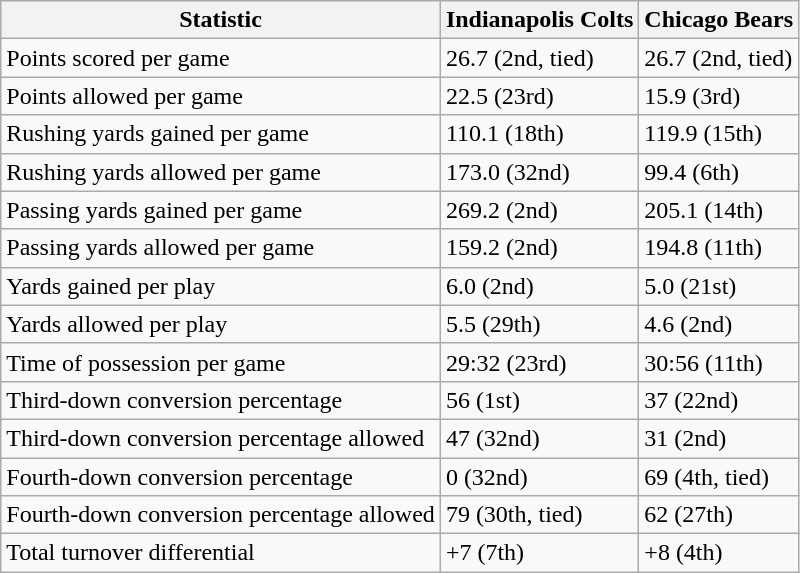<table class="wikitable">
<tr>
<th><strong>Statistic</strong></th>
<th><strong>Indianapolis Colts</strong></th>
<th><strong>Chicago Bears</strong></th>
</tr>
<tr>
<td>Points scored per game</td>
<td>26.7 (2nd, tied)</td>
<td>26.7 (2nd, tied)</td>
</tr>
<tr>
<td>Points allowed per game</td>
<td>22.5 (23rd)</td>
<td>15.9 (3rd)</td>
</tr>
<tr>
<td>Rushing yards gained per game</td>
<td>110.1 (18th)</td>
<td>119.9 (15th)</td>
</tr>
<tr>
<td>Rushing yards allowed per game</td>
<td>173.0 (32nd)</td>
<td>99.4 (6th)</td>
</tr>
<tr>
<td>Passing yards gained per game</td>
<td>269.2 (2nd)</td>
<td>205.1 (14th)</td>
</tr>
<tr>
<td>Passing yards allowed per game</td>
<td>159.2 (2nd)</td>
<td>194.8 (11th)</td>
</tr>
<tr>
<td>Yards gained per play</td>
<td>6.0 (2nd)</td>
<td>5.0 (21st)</td>
</tr>
<tr>
<td>Yards allowed per play</td>
<td>5.5 (29th)</td>
<td>4.6 (2nd)</td>
</tr>
<tr>
<td>Time of possession per game</td>
<td>29:32 (23rd)</td>
<td>30:56 (11th)</td>
</tr>
<tr>
<td>Third-down conversion percentage</td>
<td>56 (1st)</td>
<td>37 (22nd)</td>
</tr>
<tr>
<td>Third-down conversion percentage allowed</td>
<td>47 (32nd)</td>
<td>31 (2nd)</td>
</tr>
<tr>
<td>Fourth-down conversion percentage</td>
<td>0 (32nd)</td>
<td>69 (4th, tied)</td>
</tr>
<tr>
<td>Fourth-down conversion percentage allowed</td>
<td>79 (30th, tied)</td>
<td>62 (27th)</td>
</tr>
<tr>
<td>Total turnover differential</td>
<td>+7 (7th)</td>
<td>+8 (4th)</td>
</tr>
</table>
